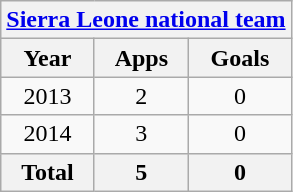<table class="wikitable" style="text-align:center">
<tr>
<th colspan=3><a href='#'>Sierra Leone national team</a></th>
</tr>
<tr>
<th>Year</th>
<th>Apps</th>
<th>Goals</th>
</tr>
<tr>
<td>2013</td>
<td>2</td>
<td>0</td>
</tr>
<tr>
<td>2014</td>
<td>3</td>
<td>0</td>
</tr>
<tr>
<th>Total</th>
<th>5</th>
<th>0</th>
</tr>
</table>
